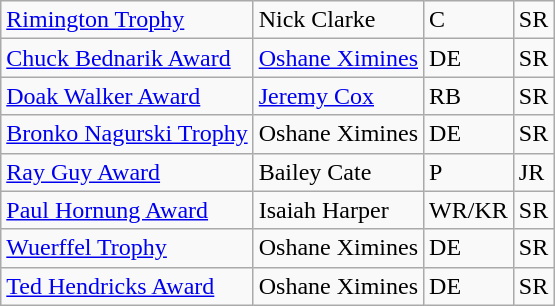<table class="wikitable">
<tr>
<td><a href='#'>Rimington Trophy</a></td>
<td>Nick Clarke</td>
<td>C</td>
<td>SR</td>
</tr>
<tr>
<td><a href='#'>Chuck Bednarik Award</a></td>
<td><a href='#'>Oshane Ximines</a></td>
<td>DE</td>
<td>SR</td>
</tr>
<tr>
<td><a href='#'>Doak Walker Award</a></td>
<td><a href='#'>Jeremy Cox</a></td>
<td>RB</td>
<td>SR</td>
</tr>
<tr>
<td><a href='#'>Bronko Nagurski Trophy</a></td>
<td>Oshane Ximines</td>
<td>DE</td>
<td>SR</td>
</tr>
<tr>
<td><a href='#'>Ray Guy Award</a></td>
<td>Bailey Cate</td>
<td>P</td>
<td>JR</td>
</tr>
<tr>
<td><a href='#'>Paul Hornung Award</a></td>
<td>Isaiah Harper</td>
<td>WR/KR</td>
<td>SR</td>
</tr>
<tr>
<td><a href='#'>Wuerffel Trophy</a></td>
<td>Oshane Ximines</td>
<td>DE</td>
<td>SR</td>
</tr>
<tr>
<td><a href='#'>Ted Hendricks Award</a></td>
<td>Oshane Ximines</td>
<td>DE</td>
<td>SR</td>
</tr>
</table>
